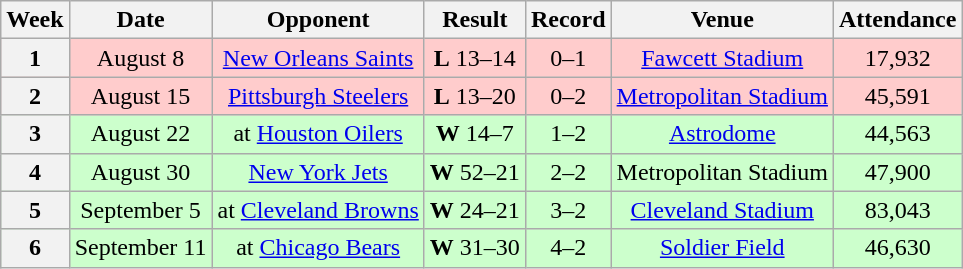<table class="wikitable" style="text-align:center">
<tr>
<th>Week</th>
<th>Date</th>
<th>Opponent</th>
<th>Result</th>
<th>Record</th>
<th>Venue</th>
<th>Attendance</th>
</tr>
<tr style="background:#fcc">
<th>1</th>
<td>August 8</td>
<td><a href='#'>New Orleans Saints</a></td>
<td><strong>L</strong> 13–14</td>
<td>0–1</td>
<td><a href='#'>Fawcett Stadium</a> </td>
<td>17,932</td>
</tr>
<tr style="background:#fcc">
<th>2</th>
<td>August 15</td>
<td><a href='#'>Pittsburgh Steelers</a></td>
<td><strong>L</strong> 13–20</td>
<td>0–2</td>
<td><a href='#'>Metropolitan Stadium</a></td>
<td>45,591</td>
</tr>
<tr style="background:#cfc">
<th>3</th>
<td>August 22</td>
<td>at <a href='#'>Houston Oilers</a></td>
<td><strong>W</strong> 14–7</td>
<td>1–2</td>
<td><a href='#'>Astrodome</a></td>
<td>44,563</td>
</tr>
<tr style="background:#cfc">
<th>4</th>
<td>August 30</td>
<td><a href='#'>New York Jets</a></td>
<td><strong>W</strong> 52–21</td>
<td>2–2</td>
<td>Metropolitan Stadium</td>
<td>47,900</td>
</tr>
<tr style="background:#cfc">
<th>5</th>
<td>September 5</td>
<td>at <a href='#'>Cleveland Browns</a></td>
<td><strong>W</strong> 24–21</td>
<td>3–2</td>
<td><a href='#'>Cleveland Stadium</a></td>
<td>83,043</td>
</tr>
<tr style="background:#cfc">
<th>6</th>
<td>September 11</td>
<td>at <a href='#'>Chicago Bears</a></td>
<td><strong>W</strong> 31–30</td>
<td>4–2</td>
<td><a href='#'>Soldier Field</a></td>
<td>46,630</td>
</tr>
</table>
